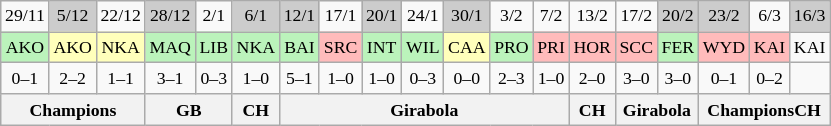<table class="wikitable" style="font-size: 74%; text-align:center">
<tr>
<td>29/11</td>
<td bgcolor=#cccccc>5/12</td>
<td>22/12</td>
<td bgcolor=#cccccc>28/12</td>
<td>2/1</td>
<td bgcolor=#cccccc>6/1</td>
<td bgcolor=#cccccc>12/1</td>
<td>17/1</td>
<td bgcolor=#cccccc>20/1</td>
<td>24/1</td>
<td bgcolor=#cccccc>30/1</td>
<td>3/2</td>
<td>7/2</td>
<td>13/2</td>
<td>17/2</td>
<td bgcolor=#cccccc>20/2</td>
<td bgcolor=#cccccc>23/2</td>
<td>6/3</td>
<td bgcolor=#cccccc>16/3</td>
</tr>
<tr align=center>
<td bgcolor=#bbf3bb>AKO</td>
<td bgcolor=#ffffbb>AKO</td>
<td bgcolor=#ffffbb>NKA</td>
<td bgcolor=#bbf3bb>MAQ</td>
<td bgcolor=#bbf3bb>LIB</td>
<td bgcolor=#bbf3bb>NKA</td>
<td bgcolor=#bbf3bb>BAI</td>
<td bgcolor=#ffbbbb>SRC</td>
<td bgcolor=#bbf3bb>INT</td>
<td bgcolor=#bbf3bb>WIL</td>
<td bgcolor=#ffffbb>CAA</td>
<td bgcolor=#bbf3bb>PRO</td>
<td bgcolor=#ffbbbb>PRI</td>
<td bgcolor=#ffbbbb>HOR</td>
<td bgcolor=#ffbbbb>SCC</td>
<td bgcolor=#bbf3bb>FER</td>
<td bgcolor=#ffbbbb>WYD</td>
<td bgcolor=#ffbbbb>KAI</td>
<td>KAI</td>
</tr>
<tr>
<td align=center>0–1</td>
<td>2–2</td>
<td>1–1</td>
<td>3–1</td>
<td>0–3</td>
<td>1–0</td>
<td>5–1</td>
<td>1–0</td>
<td>1–0</td>
<td>0–3</td>
<td>0–0</td>
<td>2–3</td>
<td>1–0</td>
<td>2–0</td>
<td>3–0</td>
<td>3–0</td>
<td>0–1</td>
<td>0–2</td>
<td></td>
</tr>
<tr align=center>
<th colspan=3>Champions</th>
<th colspan=2>GB</th>
<th>CH</th>
<th colspan=7>Girabola</th>
<th>CH</th>
<th colspan=2>Girabola</th>
<th colspan=3>ChampionsCH</th>
</tr>
</table>
